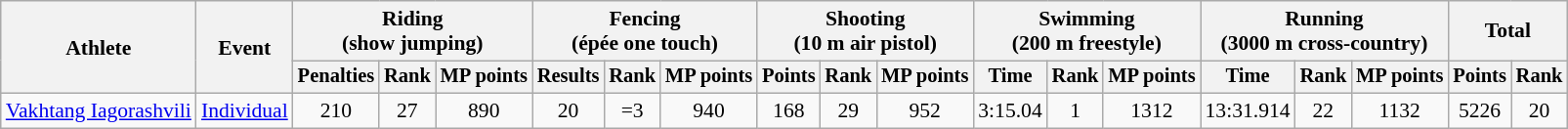<table class=wikitable style=font-size:90%;text-align:center>
<tr>
<th rowspan=2>Athlete</th>
<th rowspan=2>Event</th>
<th colspan=3>Riding<br><span>(show jumping)</span></th>
<th colspan=3>Fencing<br><span>(épée one touch)</span></th>
<th colspan=3>Shooting<br><span>(10 m air pistol)</span></th>
<th colspan=3>Swimming<br><span>(200 m freestyle)</span></th>
<th colspan=3>Running<br><span>(3000 m cross-country)</span></th>
<th colspan=2>Total</th>
</tr>
<tr style=font-size:95%>
<th>Penalties</th>
<th>Rank</th>
<th>MP points</th>
<th>Results</th>
<th>Rank</th>
<th>MP points</th>
<th>Points</th>
<th>Rank</th>
<th>MP points</th>
<th>Time</th>
<th>Rank</th>
<th>MP points</th>
<th>Time</th>
<th>Rank</th>
<th>MP points</th>
<th>Points</th>
<th>Rank</th>
</tr>
<tr>
<td align=left><a href='#'>Vakhtang Iagorashvili</a></td>
<td align=left><a href='#'>Individual</a></td>
<td>210</td>
<td>27</td>
<td>890</td>
<td>20</td>
<td>=3</td>
<td>940</td>
<td>168</td>
<td>29</td>
<td>952</td>
<td>3:15.04</td>
<td>1</td>
<td>1312</td>
<td>13:31.914</td>
<td>22</td>
<td>1132</td>
<td>5226</td>
<td>20</td>
</tr>
</table>
